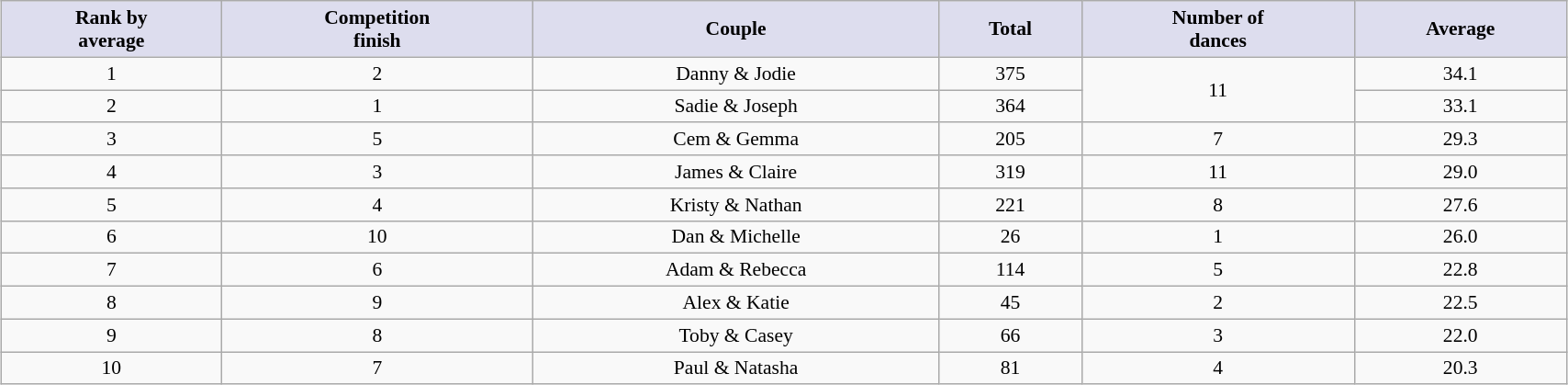<table class="wikitable sortable" style="font-size:90%; text-align:center; width:90%; margin: 5px;">
<tr>
<th style="background:#ddddee;">Rank by<br> average</th>
<th style="background:#ddddee;">Competition<br> finish</th>
<th style="background:#ddddee;">Couple</th>
<th style="background:#ddddee;">Total</th>
<th style="background:#ddddee;">Number of<br> dances</th>
<th style="background:#ddddee;">Average</th>
</tr>
<tr>
<td>1</td>
<td>2</td>
<td>Danny & Jodie</td>
<td>375</td>
<td rowspan=2>11</td>
<td>34.1</td>
</tr>
<tr>
<td>2</td>
<td>1</td>
<td>Sadie & Joseph</td>
<td>364</td>
<td>33.1</td>
</tr>
<tr>
<td>3</td>
<td>5</td>
<td>Cem & Gemma</td>
<td>205</td>
<td>7</td>
<td>29.3</td>
</tr>
<tr>
<td>4</td>
<td>3</td>
<td>James & Claire</td>
<td>319</td>
<td>11</td>
<td>29.0</td>
</tr>
<tr>
<td>5</td>
<td>4</td>
<td>Kristy & Nathan</td>
<td>221</td>
<td>8</td>
<td>27.6</td>
</tr>
<tr>
<td>6</td>
<td>10</td>
<td>Dan & Michelle</td>
<td>26</td>
<td>1</td>
<td>26.0</td>
</tr>
<tr>
<td>7</td>
<td>6</td>
<td>Adam & Rebecca</td>
<td>114</td>
<td>5</td>
<td>22.8</td>
</tr>
<tr>
<td>8</td>
<td>9</td>
<td>Alex & Katie</td>
<td>45</td>
<td>2</td>
<td>22.5</td>
</tr>
<tr>
<td>9</td>
<td>8</td>
<td>Toby & Casey</td>
<td>66</td>
<td>3</td>
<td>22.0</td>
</tr>
<tr>
<td>10</td>
<td>7</td>
<td>Paul & Natasha</td>
<td>81</td>
<td>4</td>
<td>20.3</td>
</tr>
</table>
